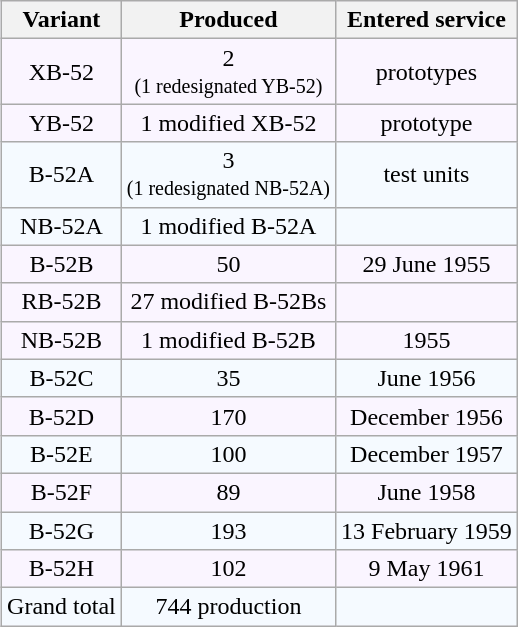<table class="wikitable" style="float:right; text-align:center; background:#faf5ff; margin-left:1em;">
<tr>
<th>Variant</th>
<th>Produced</th>
<th>Entered service</th>
</tr>
<tr>
<td>XB-52</td>
<td>2 <br> <small>(1 redesignated YB-52)</small></td>
<td>prototypes</td>
</tr>
<tr>
<td>YB-52</td>
<td>1 modified XB-52</td>
<td>prototype</td>
</tr>
<tr style="background:#f5faff;">
<td>B-52A</td>
<td>3 <br> <small>(1 redesignated NB-52A)</small></td>
<td>test units</td>
</tr>
<tr style="background:#f5faff;">
<td>NB-52A</td>
<td>1 modified B-52A</td>
<td></td>
</tr>
<tr>
<td>B-52B</td>
<td>50</td>
<td>29 June 1955</td>
</tr>
<tr>
<td>RB-52B</td>
<td>27 modified B-52Bs</td>
<td></td>
</tr>
<tr>
<td>NB-52B</td>
<td>1 modified B-52B</td>
<td>1955</td>
</tr>
<tr style="background:#f5faff;">
<td>B-52C</td>
<td>35</td>
<td>June 1956</td>
</tr>
<tr>
<td>B-52D</td>
<td>170</td>
<td>December 1956</td>
</tr>
<tr style="background:#f5faff;">
<td>B-52E</td>
<td>100</td>
<td>December 1957</td>
</tr>
<tr>
<td>B-52F</td>
<td>89</td>
<td>June 1958</td>
</tr>
<tr style="background:#f5faff;">
<td>B-52G</td>
<td>193</td>
<td>13 February 1959</td>
</tr>
<tr>
<td>B-52H</td>
<td>102</td>
<td>9 May 1961</td>
</tr>
<tr style="background:#f5faff;">
<td>Grand total</td>
<td>744 production</td>
<td></td>
</tr>
</table>
